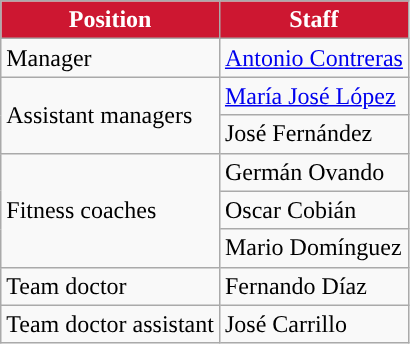<table class="wikitable">
<tr>
<th style=background-color:#CD1731;color:#FFFFFF>Position</th>
<th style=background-color:#CD1731;color:#FFFFFF>Staff</th>
</tr>
<tr>
<td>Manager</td>
<td> <a href='#'>Antonio Contreras</a></td>
</tr>
<tr>
<td rowspan="2">Assistant managers</td>
<td> <a href='#'>María José López</a></td>
</tr>
<tr>
<td> José Fernández</td>
</tr>
<tr>
<td rowspan="3">Fitness coaches</td>
<td> Germán Ovando</td>
</tr>
<tr>
<td> Oscar Cobián</td>
</tr>
<tr>
<td> Mario Domínguez</td>
</tr>
<tr>
<td>Team doctor</td>
<td> Fernando Díaz</td>
</tr>
<tr>
<td>Team doctor assistant</td>
<td> José Carrillo</td>
</tr>
</table>
